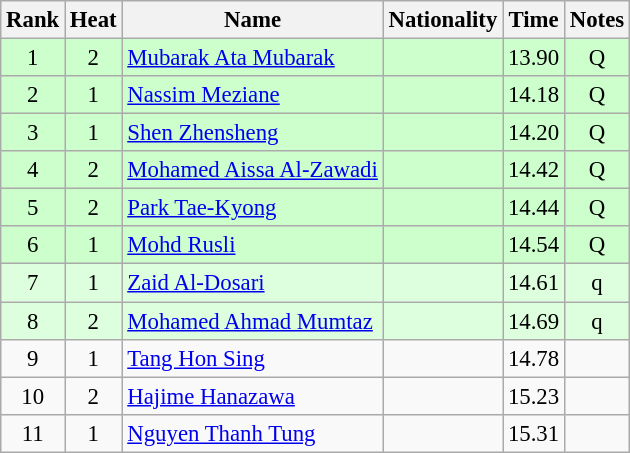<table class="wikitable sortable" style="text-align:center; font-size:95%">
<tr>
<th>Rank</th>
<th>Heat</th>
<th>Name</th>
<th>Nationality</th>
<th>Time</th>
<th>Notes</th>
</tr>
<tr bgcolor=ccffcc>
<td>1</td>
<td>2</td>
<td align=left><a href='#'>Mubarak Ata Mubarak</a></td>
<td align=left></td>
<td>13.90</td>
<td>Q</td>
</tr>
<tr bgcolor=ccffcc>
<td>2</td>
<td>1</td>
<td align=left><a href='#'>Nassim Meziane</a></td>
<td align=left></td>
<td>14.18</td>
<td>Q</td>
</tr>
<tr bgcolor=ccffcc>
<td>3</td>
<td>1</td>
<td align=left><a href='#'>Shen Zhensheng</a></td>
<td align=left></td>
<td>14.20</td>
<td>Q</td>
</tr>
<tr bgcolor=ccffcc>
<td>4</td>
<td>2</td>
<td align=left><a href='#'>Mohamed Aissa Al-Zawadi</a></td>
<td align=left></td>
<td>14.42</td>
<td>Q</td>
</tr>
<tr bgcolor=ccffcc>
<td>5</td>
<td>2</td>
<td align=left><a href='#'>Park Tae-Kyong</a></td>
<td align=left></td>
<td>14.44</td>
<td>Q</td>
</tr>
<tr bgcolor=ccffcc>
<td>6</td>
<td>1</td>
<td align=left><a href='#'>Mohd Rusli</a></td>
<td align=left></td>
<td>14.54</td>
<td>Q</td>
</tr>
<tr bgcolor=ddffdd>
<td>7</td>
<td>1</td>
<td align=left><a href='#'>Zaid Al-Dosari</a></td>
<td align=left></td>
<td>14.61</td>
<td>q</td>
</tr>
<tr bgcolor=ddffdd>
<td>8</td>
<td>2</td>
<td align=left><a href='#'>Mohamed Ahmad Mumtaz</a></td>
<td align=left></td>
<td>14.69</td>
<td>q</td>
</tr>
<tr>
<td>9</td>
<td>1</td>
<td align=left><a href='#'>Tang Hon Sing</a></td>
<td align=left></td>
<td>14.78</td>
<td></td>
</tr>
<tr>
<td>10</td>
<td>2</td>
<td align=left><a href='#'>Hajime Hanazawa</a></td>
<td align=left></td>
<td>15.23</td>
<td></td>
</tr>
<tr>
<td>11</td>
<td>1</td>
<td align=left><a href='#'>Nguyen Thanh Tung</a></td>
<td align=left></td>
<td>15.31</td>
<td></td>
</tr>
</table>
